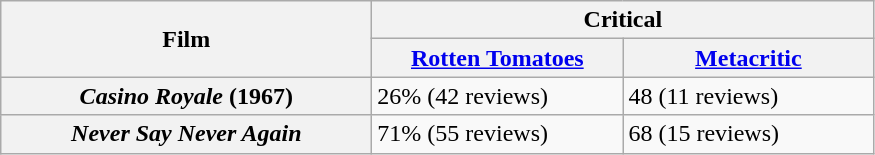<table class="wikitable plainrowheaders sortable">
<tr>
<th scope="col" rowspan="2" style="width:15em;">Film</th>
<th scope="col" colspan="2">Critical</th>
</tr>
<tr>
<th scope="col" style="width:10em;"><a href='#'>Rotten Tomatoes</a></th>
<th scope="col" style="width:10em;"><a href='#'>Metacritic</a></th>
</tr>
<tr>
<th scope="row"><em>Casino Royale</em> (1967)</th>
<td>26% (42 reviews)</td>
<td>48 (11 reviews)</td>
</tr>
<tr class="sortbottom">
<th scope="row" style="white-space:nowrap;"><em>Never Say Never Again</em></th>
<td>71% (55 reviews)</td>
<td>68 (15 reviews)</td>
</tr>
</table>
